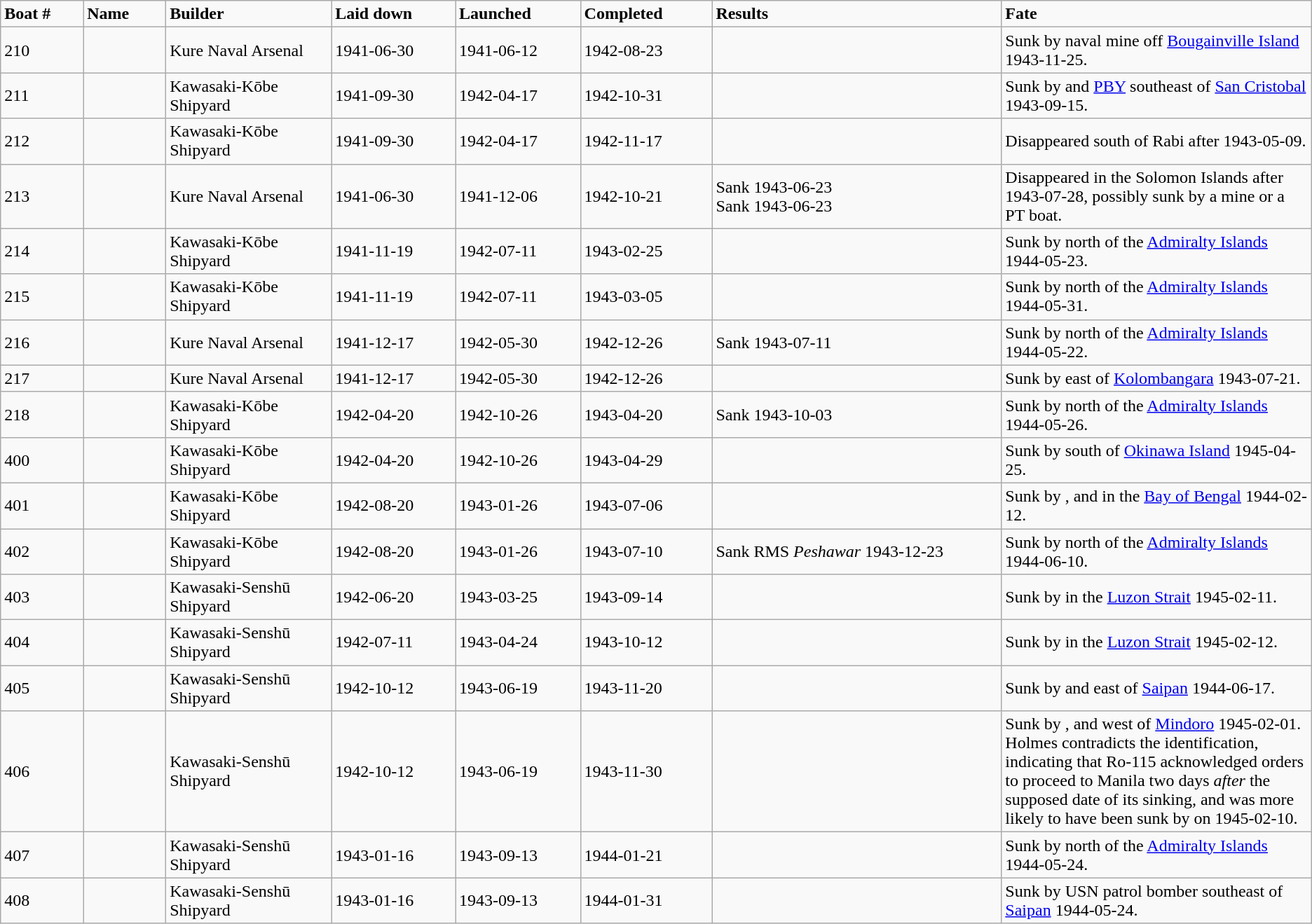<table class="wikitable">
<tr>
<td style="width:4%;"><strong>Boat #</strong></td>
<td style="width:4%;"><strong>Name</strong></td>
<td style="width:8%;"><strong>Builder</strong></td>
<td style="width:6%;" bgcolor=><strong>Laid down</strong></td>
<td style="width:6%;" bgcolor=><strong>Launched</strong></td>
<td style="width:6%;" bgcolor=><strong>Completed</strong></td>
<td style="width:14%;" bgcolor=><strong>Results</strong></td>
<td style="width:15%;" bgcolor=><strong>Fate</strong></td>
</tr>
<tr>
<td>210</td>
<td> </td>
<td>Kure Naval Arsenal</td>
<td>1941-06-30</td>
<td>1941-06-12</td>
<td>1942-08-23</td>
<td></td>
<td>Sunk by naval mine off <a href='#'>Bougainville Island</a> 1943-11-25.</td>
</tr>
<tr>
<td>211</td>
<td></td>
<td>Kawasaki-Kōbe Shipyard</td>
<td>1941-09-30</td>
<td>1942-04-17</td>
<td>1942-10-31</td>
<td></td>
<td>Sunk by  and <a href='#'>PBY</a> southeast of <a href='#'>San Cristobal</a> 1943-09-15.</td>
</tr>
<tr>
<td>212</td>
<td></td>
<td>Kawasaki-Kōbe Shipyard</td>
<td>1941-09-30</td>
<td>1942-04-17</td>
<td>1942-11-17</td>
<td></td>
<td>Disappeared south of Rabi after 1943-05-09.</td>
</tr>
<tr>
<td>213</td>
<td></td>
<td>Kure Naval Arsenal</td>
<td>1941-06-30</td>
<td>1941-12-06</td>
<td>1942-10-21</td>
<td>Sank  1943-06-23<br>Sank  1943-06-23</td>
<td>Disappeared in the Solomon Islands after 1943-07-28, possibly sunk by a mine or a PT boat.</td>
</tr>
<tr>
<td>214</td>
<td></td>
<td>Kawasaki-Kōbe Shipyard</td>
<td>1941-11-19</td>
<td>1942-07-11</td>
<td>1943-02-25</td>
<td></td>
<td>Sunk by  north of the <a href='#'>Admiralty Islands</a> 1944-05-23.</td>
</tr>
<tr>
<td>215</td>
<td></td>
<td>Kawasaki-Kōbe Shipyard</td>
<td>1941-11-19</td>
<td>1942-07-11</td>
<td>1943-03-05</td>
<td></td>
<td>Sunk by  north of the <a href='#'>Admiralty Islands</a> 1944-05-31.</td>
</tr>
<tr>
<td>216</td>
<td></td>
<td>Kure Naval Arsenal</td>
<td>1941-12-17</td>
<td>1942-05-30</td>
<td>1942-12-26</td>
<td>Sank  1943-07-11</td>
<td>Sunk by  north of the  <a href='#'>Admiralty Islands</a> 1944-05-22.</td>
</tr>
<tr>
<td>217</td>
<td></td>
<td>Kure Naval Arsenal</td>
<td>1941-12-17</td>
<td>1942-05-30</td>
<td>1942-12-26</td>
<td></td>
<td>Sunk by  east of <a href='#'>Kolombangara</a> 1943-07-21.</td>
</tr>
<tr>
<td>218</td>
<td></td>
<td>Kawasaki-Kōbe Shipyard</td>
<td>1942-04-20</td>
<td>1942-10-26</td>
<td>1943-04-20</td>
<td>Sank  1943-10-03</td>
<td>Sunk by  north of the <a href='#'>Admiralty Islands</a> 1944-05-26.</td>
</tr>
<tr>
<td>400</td>
<td></td>
<td>Kawasaki-Kōbe Shipyard</td>
<td>1942-04-20</td>
<td>1942-10-26</td>
<td>1943-04-29</td>
<td></td>
<td>Sunk by  south of <a href='#'>Okinawa Island</a> 1945-04-25.</td>
</tr>
<tr>
<td>401</td>
<td></td>
<td>Kawasaki-Kōbe Shipyard</td>
<td>1942-08-20</td>
<td>1943-01-26</td>
<td>1943-07-06</td>
<td></td>
<td>Sunk by ,  and  in the <a href='#'>Bay of Bengal</a> 1944-02-12.</td>
</tr>
<tr>
<td>402</td>
<td></td>
<td>Kawasaki-Kōbe Shipyard</td>
<td>1942-08-20</td>
<td>1943-01-26</td>
<td>1943-07-10</td>
<td>Sank RMS <em>Peshawar</em> 1943-12-23</td>
<td>Sunk by  north of the <a href='#'>Admiralty Islands</a> 1944-06-10.</td>
</tr>
<tr>
<td>403</td>
<td></td>
<td>Kawasaki-Senshū Shipyard</td>
<td>1942-06-20</td>
<td>1943-03-25</td>
<td>1943-09-14</td>
<td></td>
<td>Sunk by  in the <a href='#'>Luzon Strait</a> 1945-02-11.</td>
</tr>
<tr>
<td>404</td>
<td></td>
<td>Kawasaki-Senshū Shipyard</td>
<td>1942-07-11</td>
<td>1943-04-24</td>
<td>1943-10-12</td>
<td></td>
<td>Sunk by  in the <a href='#'>Luzon Strait</a> 1945-02-12.</td>
</tr>
<tr>
<td>405</td>
<td></td>
<td>Kawasaki-Senshū Shipyard</td>
<td>1942-10-12</td>
<td>1943-06-19</td>
<td>1943-11-20</td>
<td></td>
<td>Sunk by  and  east of <a href='#'>Saipan</a> 1944-06-17.</td>
</tr>
<tr>
<td>406</td>
<td></td>
<td>Kawasaki-Senshū Shipyard</td>
<td>1942-10-12</td>
<td>1943-06-19</td>
<td>1943-11-30</td>
<td></td>
<td>Sunk by ,  and  west of <a href='#'>Mindoro</a> 1945-02-01. Holmes contradicts the identification, indicating that Ro-115 acknowledged orders to proceed to Manila two days <em>after</em> the supposed date of its sinking, and was more likely to have been sunk by  on 1945-02-10.</td>
</tr>
<tr>
<td>407</td>
<td></td>
<td>Kawasaki-Senshū Shipyard</td>
<td>1943-01-16</td>
<td>1943-09-13</td>
<td>1944-01-21</td>
<td></td>
<td>Sunk by  north of the <a href='#'>Admiralty Islands</a> 1944-05-24.</td>
</tr>
<tr>
<td>408</td>
<td></td>
<td>Kawasaki-Senshū Shipyard</td>
<td>1943-01-16</td>
<td>1943-09-13</td>
<td>1944-01-31</td>
<td></td>
<td>Sunk by USN patrol bomber southeast of <a href='#'>Saipan</a> 1944-05-24.</td>
</tr>
</table>
